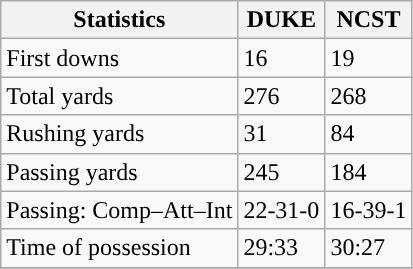<table class="wikitable" style="float: left;">
<tr>
<th>Statistics</th>
<th>DUKE</th>
<th>NCST</th>
</tr>
<tr>
<td>First downs</td>
<td>16</td>
<td>19</td>
</tr>
<tr>
<td>Total yards</td>
<td>276</td>
<td>268</td>
</tr>
<tr>
<td>Rushing yards</td>
<td>31</td>
<td>84</td>
</tr>
<tr>
<td>Passing yards</td>
<td>245</td>
<td>184</td>
</tr>
<tr>
<td>Passing: Comp–Att–Int</td>
<td>22-31-0</td>
<td>16-39-1</td>
</tr>
<tr>
<td>Time of possession</td>
<td>29:33</td>
<td>30:27</td>
</tr>
<tr>
</tr>
</table>
